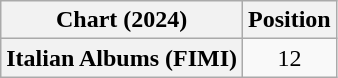<table class="wikitable plainrowheaders" style="text-align:center">
<tr>
<th scope="col">Chart (2024)</th>
<th scope="col">Position</th>
</tr>
<tr>
<th scope="row">Italian Albums (FIMI)</th>
<td>12</td>
</tr>
</table>
